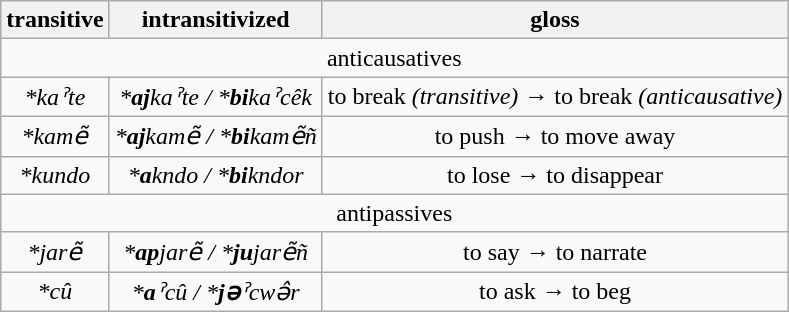<table class="wikitable" style="text-align: center;">
<tr>
<th>transitive</th>
<th>intransitivized</th>
<th>gloss</th>
</tr>
<tr>
<td colspan="3">anticausatives</td>
</tr>
<tr>
<td><em>*kaˀte</em></td>
<td><em>*<strong>aj</strong>kaˀte / *<strong>bi</strong>kaˀcêk</em></td>
<td>to break <em>(transitive)</em> → to break <em>(anticausative)</em></td>
</tr>
<tr>
<td><em>*kamẽ</em></td>
<td><em>*<strong>aj</strong>kamẽ / *<strong>bi</strong>kamẽñ</em></td>
<td>to push → to move away</td>
</tr>
<tr>
<td><em>*kundo</em></td>
<td><em>*<strong>a</strong>kndo / *<strong>bi</strong>kndor</em></td>
<td>to lose → to disappear</td>
</tr>
<tr>
<td colspan="3">antipassives</td>
</tr>
<tr>
<td><em>*jarẽ</em></td>
<td><em>*<strong>ap</strong>jarẽ / *<strong>ju</strong>jarẽñ</em></td>
<td>to say → to narrate</td>
</tr>
<tr>
<td><em>*cû</em></td>
<td><em>*<strong>a</strong>ˀcû / *<strong>jə</strong>ˀcwə̂r</em></td>
<td>to ask → to beg</td>
</tr>
</table>
